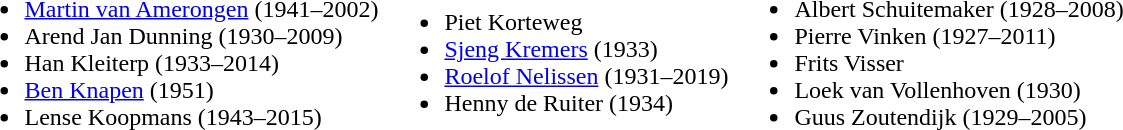<table>
<tr ---->
<td><br><ul><li><a href='#'>Martin van Amerongen</a> (1941–2002)</li><li>Arend Jan Dunning (1930–2009)</li><li>Han Kleiterp (1933–2014)</li><li><a href='#'>Ben Knapen</a> (1951)</li><li>Lense Koopmans (1943–2015)</li></ul></td>
<td><br><ul><li>Piet Korteweg</li><li><a href='#'>Sjeng Kremers</a> (1933)</li><li><a href='#'>Roelof Nelissen</a> (1931–2019)</li><li>Henny de Ruiter (1934)</li></ul></td>
<td><br><ul><li>Albert Schuitemaker (1928–2008)</li><li>Pierre Vinken (1927–2011)</li><li>Frits Visser</li><li>Loek van Vollenhoven (1930)</li><li>Guus Zoutendijk (1929–2005)</li></ul></td>
</tr>
</table>
